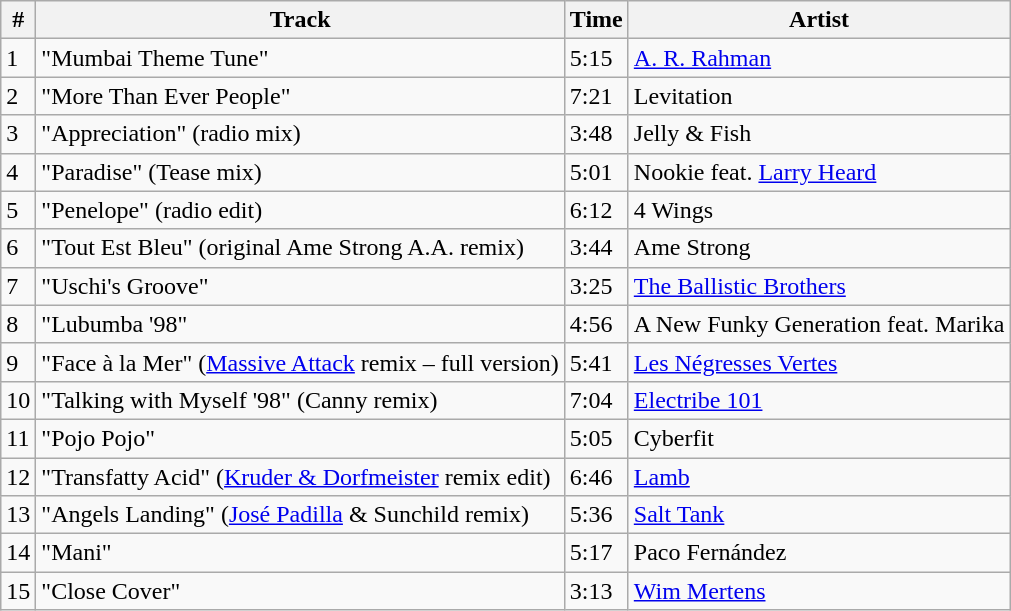<table class="wikitable">
<tr>
<th>#</th>
<th>Track</th>
<th>Time</th>
<th>Artist</th>
</tr>
<tr>
<td>1</td>
<td>"Mumbai Theme Tune"</td>
<td>5:15</td>
<td><a href='#'>A. R. Rahman</a></td>
</tr>
<tr>
<td>2</td>
<td>"More Than Ever People"</td>
<td>7:21</td>
<td>Levitation</td>
</tr>
<tr>
<td>3</td>
<td>"Appreciation" (radio mix)</td>
<td>3:48</td>
<td>Jelly & Fish</td>
</tr>
<tr>
<td>4</td>
<td>"Paradise" (Tease mix)</td>
<td>5:01</td>
<td>Nookie feat. <a href='#'>Larry Heard</a></td>
</tr>
<tr>
<td>5</td>
<td>"Penelope" (radio edit)</td>
<td>6:12</td>
<td>4 Wings</td>
</tr>
<tr>
<td>6</td>
<td>"Tout Est Bleu" (original Ame Strong A.A. remix)</td>
<td>3:44</td>
<td>Ame Strong</td>
</tr>
<tr>
<td>7</td>
<td>"Uschi's Groove"</td>
<td>3:25</td>
<td><a href='#'>The Ballistic Brothers</a></td>
</tr>
<tr>
<td>8</td>
<td>"Lubumba '98"</td>
<td>4:56</td>
<td>A New Funky Generation feat. Marika</td>
</tr>
<tr>
<td>9</td>
<td>"Face à la Mer" (<a href='#'>Massive Attack</a> remix – full version)</td>
<td>5:41</td>
<td><a href='#'>Les Négresses Vertes</a></td>
</tr>
<tr>
<td>10</td>
<td>"Talking with Myself '98" (Canny remix)</td>
<td>7:04</td>
<td><a href='#'>Electribe 101</a></td>
</tr>
<tr>
<td>11</td>
<td>"Pojo Pojo"</td>
<td>5:05</td>
<td>Cyberfit</td>
</tr>
<tr>
<td>12</td>
<td>"Transfatty Acid" (<a href='#'>Kruder & Dorfmeister</a> remix edit)</td>
<td>6:46</td>
<td><a href='#'>Lamb</a></td>
</tr>
<tr>
<td>13</td>
<td>"Angels Landing" (<a href='#'>José Padilla</a> & Sunchild remix)</td>
<td>5:36</td>
<td><a href='#'>Salt Tank</a></td>
</tr>
<tr>
<td>14</td>
<td>"Mani"</td>
<td>5:17</td>
<td>Paco Fernández</td>
</tr>
<tr>
<td>15</td>
<td>"Close Cover"</td>
<td>3:13</td>
<td><a href='#'>Wim Mertens</a></td>
</tr>
</table>
